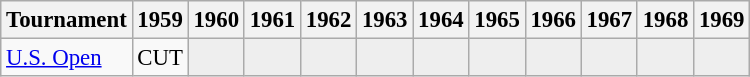<table class="wikitable" style="font-size:95%;text-align:center;">
<tr>
<th>Tournament</th>
<th>1959</th>
<th>1960</th>
<th>1961</th>
<th>1962</th>
<th>1963</th>
<th>1964</th>
<th>1965</th>
<th>1966</th>
<th>1967</th>
<th>1968</th>
<th>1969</th>
</tr>
<tr>
<td align=left><a href='#'>U.S. Open</a></td>
<td>CUT</td>
<td style="background:#eeeeee;"></td>
<td style="background:#eeeeee;"></td>
<td style="background:#eeeeee;"></td>
<td style="background:#eeeeee;"></td>
<td style="background:#eeeeee;"></td>
<td style="background:#eeeeee;"></td>
<td style="background:#eeeeee;"></td>
<td style="background:#eeeeee;"></td>
<td style="background:#eeeeee;"></td>
<td style="background:#eeeeee;"></td>
</tr>
</table>
